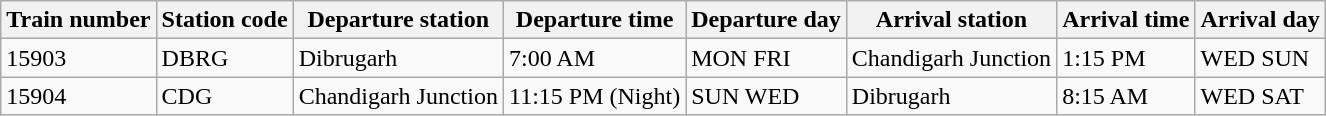<table class="wikitable">
<tr>
<th>Train number</th>
<th>Station code</th>
<th>Departure station</th>
<th>Departure time</th>
<th>Departure day</th>
<th>Arrival station</th>
<th>Arrival time</th>
<th>Arrival day</th>
</tr>
<tr>
<td>15903</td>
<td>DBRG</td>
<td>Dibrugarh</td>
<td>7:00 AM</td>
<td>MON FRI</td>
<td>Chandigarh Junction</td>
<td>1:15 PM</td>
<td>WED SUN</td>
</tr>
<tr>
<td>15904</td>
<td>CDG</td>
<td>Chandigarh Junction</td>
<td>11:15 PM (Night)</td>
<td>SUN WED</td>
<td>Dibrugarh</td>
<td>8:15 AM</td>
<td>WED SAT</td>
</tr>
</table>
